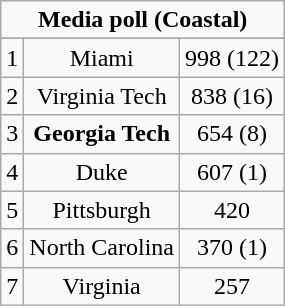<table class="wikitable">
<tr align="center">
<td align="center" Colspan="3"><strong>Media poll (Coastal)</strong></td>
</tr>
<tr align="center">
</tr>
<tr align="center">
<td>1</td>
<td>Miami</td>
<td>998 (122)</td>
</tr>
<tr align="center">
<td>2</td>
<td>Virginia Tech</td>
<td>838 (16)</td>
</tr>
<tr align="center">
<td>3</td>
<td><strong>Georgia Tech</strong></td>
<td>654 (8)</td>
</tr>
<tr align="center">
<td>4</td>
<td>Duke</td>
<td>607 (1)</td>
</tr>
<tr align="center">
<td>5</td>
<td>Pittsburgh</td>
<td>420</td>
</tr>
<tr align="center">
<td>6</td>
<td>North Carolina</td>
<td>370 (1)</td>
</tr>
<tr align="center">
<td>7</td>
<td>Virginia</td>
<td>257</td>
</tr>
</table>
